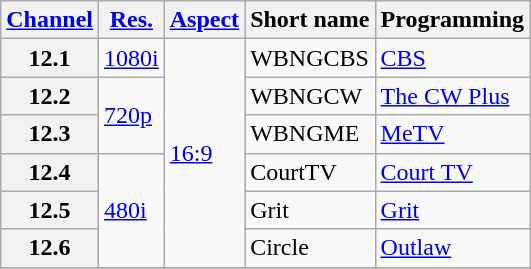<table class="wikitable">
<tr>
<th><a href='#'>Channel</a></th>
<th><a href='#'>Res.</a></th>
<th><a href='#'>Aspect</a></th>
<th>Short name</th>
<th>Programming</th>
</tr>
<tr>
<th scope = "row">12.1</th>
<td><a href='#'>1080i</a></td>
<td rowspan=6><a href='#'>16:9</a></td>
<td>WBNGCBS</td>
<td><a href='#'>CBS</a></td>
</tr>
<tr>
<th scope = "row">12.2</th>
<td rowspan=2><a href='#'>720p</a></td>
<td>WBNGCW</td>
<td><a href='#'>The CW Plus</a></td>
</tr>
<tr>
<th scope = "row">12.3</th>
<td>WBNGME</td>
<td><a href='#'>MeTV</a></td>
</tr>
<tr>
<th scope = "row">12.4</th>
<td rowspan=3><a href='#'>480i</a></td>
<td>CourtTV</td>
<td><a href='#'>Court TV</a></td>
</tr>
<tr>
<th scope = "row">12.5</th>
<td>Grit</td>
<td><a href='#'>Grit</a></td>
</tr>
<tr>
<th scope = "row">12.6</th>
<td>Circle</td>
<td><a href='#'>Outlaw</a></td>
</tr>
<tr>
</tr>
</table>
